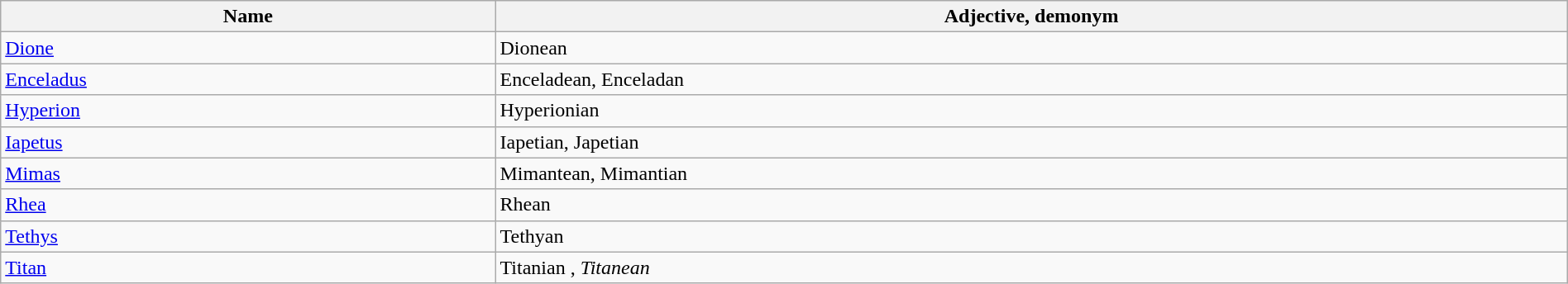<table class="wikitable" width="100%">
<tr>
<th>Name</th>
<th>Adjective, demonym</th>
</tr>
<tr>
<td><a href='#'>Dione</a></td>
<td>Dionean</td>
</tr>
<tr>
<td><a href='#'>Enceladus</a></td>
<td>Enceladean, Enceladan</td>
</tr>
<tr>
<td><a href='#'>Hyperion</a></td>
<td>Hyperionian</td>
</tr>
<tr>
<td><a href='#'>Iapetus</a></td>
<td>Iapetian, Japetian</td>
</tr>
<tr>
<td><a href='#'>Mimas</a></td>
<td>Mimantean, Mimantian</td>
</tr>
<tr>
<td><a href='#'>Rhea</a></td>
<td>Rhean</td>
</tr>
<tr>
<td><a href='#'>Tethys</a></td>
<td>Tethyan</td>
</tr>
<tr>
<td><a href='#'>Titan</a></td>
<td>Titanian , <em>Titanean</em></td>
</tr>
</table>
